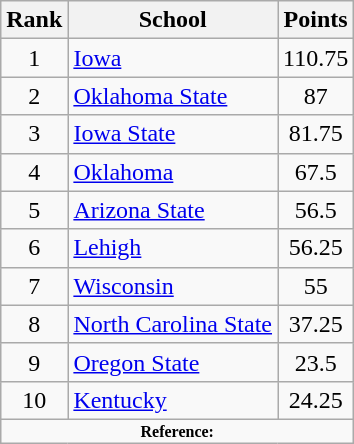<table class="wikitable" style="text-align:center">
<tr>
<th>Rank</th>
<th>School</th>
<th>Points</th>
</tr>
<tr>
<td>1</td>
<td align=left><a href='#'>Iowa</a></td>
<td>110.75</td>
</tr>
<tr>
<td>2</td>
<td align=left><a href='#'>Oklahoma State</a></td>
<td>87</td>
</tr>
<tr>
<td>3</td>
<td align=left><a href='#'>Iowa State</a></td>
<td>81.75</td>
</tr>
<tr>
<td>4</td>
<td align=left><a href='#'>Oklahoma</a></td>
<td>67.5</td>
</tr>
<tr>
<td>5</td>
<td align=left><a href='#'>Arizona State</a></td>
<td>56.5</td>
</tr>
<tr>
<td>6</td>
<td align=left><a href='#'>Lehigh</a></td>
<td>56.25</td>
</tr>
<tr>
<td>7</td>
<td align=left><a href='#'>Wisconsin</a></td>
<td>55</td>
</tr>
<tr>
<td>8</td>
<td align=left><a href='#'>North Carolina State</a></td>
<td>37.25</td>
</tr>
<tr>
<td>9</td>
<td align=left><a href='#'>Oregon State</a></td>
<td>23.5</td>
</tr>
<tr>
<td>10</td>
<td align=left><a href='#'>Kentucky</a></td>
<td>24.25</td>
</tr>
<tr>
<td colspan="3"  style="font-size:8pt; text-align:center;"><strong>Reference:</strong></td>
</tr>
</table>
